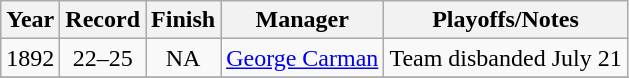<table class="wikitable" style="text-align:center">
<tr>
<th>Year</th>
<th>Record</th>
<th>Finish</th>
<th>Manager</th>
<th>Playoffs/Notes</th>
</tr>
<tr>
<td>1892</td>
<td>22–25</td>
<td>NA</td>
<td><a href='#'>George Carman</a></td>
<td>Team disbanded July 21</td>
</tr>
<tr>
</tr>
</table>
